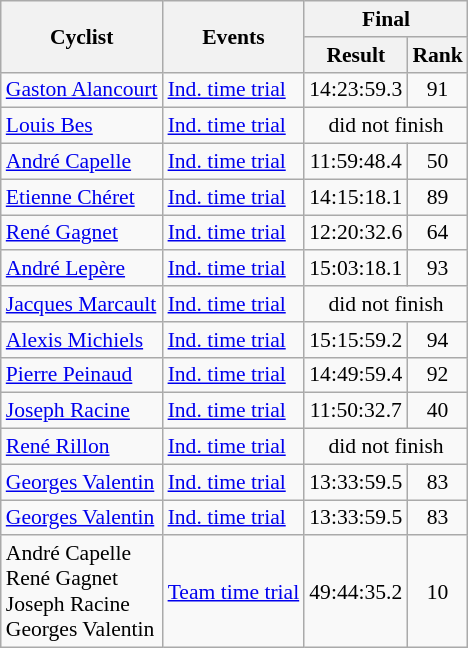<table class=wikitable style="font-size:90%">
<tr>
<th rowspan="2">Cyclist</th>
<th rowspan="2">Events</th>
<th colspan="2">Final</th>
</tr>
<tr>
<th>Result</th>
<th>Rank</th>
</tr>
<tr>
<td><a href='#'>Gaston Alancourt</a></td>
<td><a href='#'>Ind. time trial</a></td>
<td align=center>14:23:59.3</td>
<td align=center>91</td>
</tr>
<tr>
<td><a href='#'>Louis Bes</a></td>
<td><a href='#'>Ind. time trial</a></td>
<td align=center colspan=2>did not finish</td>
</tr>
<tr>
<td><a href='#'>André Capelle</a></td>
<td><a href='#'>Ind. time trial</a></td>
<td align=center>11:59:48.4</td>
<td align=center>50</td>
</tr>
<tr>
<td><a href='#'>Etienne Chéret</a></td>
<td><a href='#'>Ind. time trial</a></td>
<td align=center>14:15:18.1</td>
<td align=center>89</td>
</tr>
<tr>
<td><a href='#'>René Gagnet</a></td>
<td><a href='#'>Ind. time trial</a></td>
<td align=center>12:20:32.6</td>
<td align=center>64</td>
</tr>
<tr>
<td><a href='#'>André Lepère</a></td>
<td><a href='#'>Ind. time trial</a></td>
<td align=center>15:03:18.1</td>
<td align=center>93</td>
</tr>
<tr>
<td><a href='#'>Jacques Marcault</a></td>
<td><a href='#'>Ind. time trial</a></td>
<td align=center colspan=2>did not finish</td>
</tr>
<tr>
<td><a href='#'>Alexis Michiels</a></td>
<td><a href='#'>Ind. time trial</a></td>
<td align=center>15:15:59.2</td>
<td align=center>94</td>
</tr>
<tr>
<td><a href='#'>Pierre Peinaud</a></td>
<td><a href='#'>Ind. time trial</a></td>
<td align=center>14:49:59.4</td>
<td align=center>92</td>
</tr>
<tr>
<td><a href='#'>Joseph Racine</a></td>
<td><a href='#'>Ind. time trial</a></td>
<td align=center>11:50:32.7</td>
<td align=center>40</td>
</tr>
<tr>
<td><a href='#'>René Rillon</a></td>
<td><a href='#'>Ind. time trial</a></td>
<td align=center colspan=2>did not finish</td>
</tr>
<tr>
<td><a href='#'>Georges Valentin</a></td>
<td><a href='#'>Ind. time trial</a></td>
<td align=center>13:33:59.5</td>
<td align=center>83</td>
</tr>
<tr>
<td><a href='#'>Georges Valentin</a></td>
<td><a href='#'>Ind. time trial</a></td>
<td align=center>13:33:59.5</td>
<td align=center>83</td>
</tr>
<tr>
<td>André Capelle <br> René Gagnet <br> Joseph Racine <br> Georges Valentin</td>
<td><a href='#'>Team time trial</a></td>
<td align=center>49:44:35.2</td>
<td align=center>10</td>
</tr>
</table>
